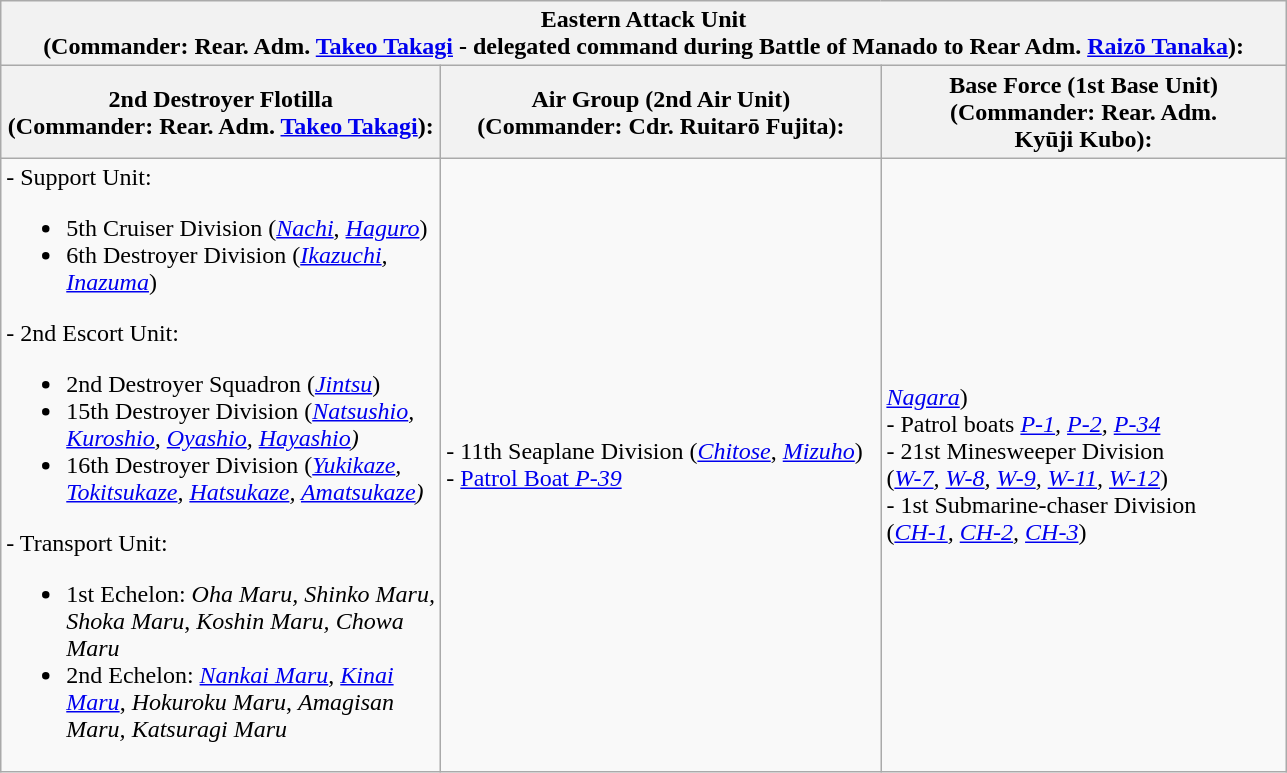<table class="wikitable" style="width: 858px">
<tr>
<th colspan="3">Eastern Attack Unit<br>(Commander: Rear. Adm. <a href='#'>Takeo Takagi</a> - delegated command during Battle of Manado to Rear Adm. <a href='#'>Raizō Tanaka</a>):</th>
</tr>
<tr>
<th>2nd Destroyer Flotilla<br>(Commander: Rear. Adm. <a href='#'>Takeo Takagi</a>):</th>
<th><strong>Air Group (</strong>2nd Air Unit)<br>(Commander: Cdr. Ruitarō Fujita):</th>
<th><strong>Base Force</strong> (1st Base Unit)<br>(Commander: Rear. Adm.<br>Kyūji Kubo):</th>
</tr>
<tr>
<td style="width: 286px">- Support Unit:<br><ul><li>5th Cruiser Division (<a href='#'><em>Nachi</em></a>, <a href='#'><em>Haguro</em></a>)</li><li>6th Destroyer Division (<em><a href='#'>Ikazuchi</a>, <a href='#'>Inazuma</a></em>)</li></ul>- 2nd Escort Unit:<ul><li>2nd Destroyer Squadron (<a href='#'><em>Jintsu</em></a>)</li><li>15th Destroyer Division (<em><a href='#'>Natsushio</a>, <a href='#'>Kuroshio</a>, <a href='#'>Oyashio</a>, <a href='#'>Hayashio</a>)</em></li><li>16th Destroyer Division (<em><a href='#'>Yukikaze</a>, <a href='#'>Tokitsukaze</a>, <a href='#'>Hatsukaze</a>, <a href='#'>Amatsukaze</a>)</em></li></ul>- Transport Unit:<ul><li>1st Echelon: <em>Oha Maru,</em> <em>Shinko Maru,</em> <em>Shoka Maru</em>, <em>Koshin Maru,</em> <em>Chowa Maru</em></li><li>2nd Echelon: <em><a href='#'>Nankai Maru</a></em>, <em><a href='#'>Kinai Maru</a></em>, <em>Hokuroku Maru</em>, <em>Amagisan Maru,</em> <em>Katsuragi Maru</em></li></ul></td>
<td style="width: 286px" ->- 11th Seaplane Division (<a href='#'><em>Chitose</em></a>, <a href='#'><em>Mizuho</em></a>)<br>- <a href='#'>Patrol Boat <em>P-39</em></a></td>
<td><em><a href='#'>Nagara</a></em>)<br>- Patrol boats <em><a href='#'>P-1</a>, <a href='#'>P-2</a>, <a href='#'>P-34</a></em><br>- 21st Minesweeper Division<br>(<em><a href='#'>W-7</a>, <a href='#'>W-8</a>, <a href='#'>W-9</a>, <a href='#'>W-11</a>, <a href='#'>W-12</a></em>)<br>- 1st Submarine-chaser Division<br>(<a href='#'><em>CH-1</em></a><em>, <a href='#'>CH-2</a>, <a href='#'>CH-3</a></em>)</td>
</tr>
</table>
